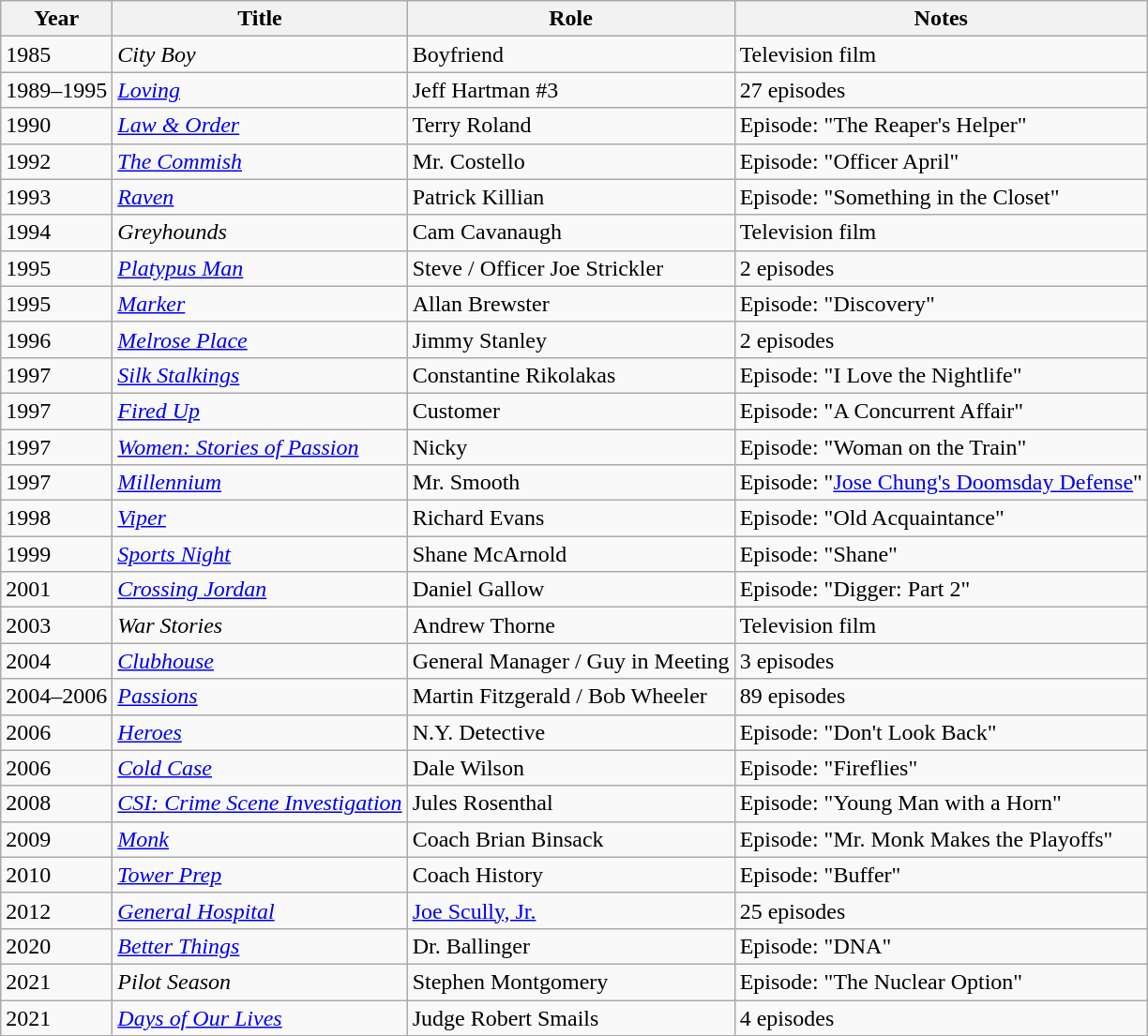<table class="wikitable sortable">
<tr>
<th>Year</th>
<th>Title</th>
<th>Role</th>
<th>Notes</th>
</tr>
<tr>
<td>1985</td>
<td><em>City Boy</em></td>
<td>Boyfriend</td>
<td>Television film</td>
</tr>
<tr>
<td>1989–1995</td>
<td><a href='#'><em>Loving</em></a></td>
<td>Jeff Hartman #3</td>
<td>27 episodes</td>
</tr>
<tr>
<td>1990</td>
<td><em><a href='#'>Law & Order</a></em></td>
<td>Terry Roland</td>
<td>Episode: "The Reaper's Helper"</td>
</tr>
<tr>
<td>1992</td>
<td><em><a href='#'>The Commish</a></em></td>
<td>Mr. Costello</td>
<td>Episode: "Officer April"</td>
</tr>
<tr>
<td>1993</td>
<td><a href='#'><em>Raven</em></a></td>
<td>Patrick Killian</td>
<td>Episode: "Something in the Closet"</td>
</tr>
<tr>
<td>1994</td>
<td><em>Greyhounds</em></td>
<td>Cam Cavanaugh</td>
<td>Television film</td>
</tr>
<tr>
<td>1995</td>
<td><em><a href='#'>Platypus Man</a></em></td>
<td>Steve / Officer Joe Strickler</td>
<td>2 episodes</td>
</tr>
<tr>
<td>1995</td>
<td><a href='#'><em>Marker</em></a></td>
<td>Allan Brewster</td>
<td>Episode: "Discovery"</td>
</tr>
<tr>
<td>1996</td>
<td><em><a href='#'>Melrose Place</a></em></td>
<td>Jimmy Stanley</td>
<td>2 episodes</td>
</tr>
<tr>
<td>1997</td>
<td><em><a href='#'>Silk Stalkings</a></em></td>
<td>Constantine Rikolakas</td>
<td>Episode: "I Love the Nightlife"</td>
</tr>
<tr>
<td>1997</td>
<td><a href='#'><em>Fired Up</em></a></td>
<td>Customer</td>
<td>Episode: "A Concurrent Affair"</td>
</tr>
<tr>
<td>1997</td>
<td><em><a href='#'>Women: Stories of Passion</a></em></td>
<td>Nicky</td>
<td>Episode: "Woman on the Train"</td>
</tr>
<tr>
<td>1997</td>
<td><a href='#'><em>Millennium</em></a></td>
<td>Mr. Smooth</td>
<td>Episode: "<a href='#'>Jose Chung's Doomsday Defense</a>"</td>
</tr>
<tr>
<td>1998</td>
<td><a href='#'><em>Viper</em></a></td>
<td>Richard Evans</td>
<td>Episode: "Old Acquaintance"</td>
</tr>
<tr>
<td>1999</td>
<td><em><a href='#'>Sports Night</a></em></td>
<td>Shane McArnold</td>
<td>Episode: "Shane"</td>
</tr>
<tr>
<td>2001</td>
<td><em><a href='#'>Crossing Jordan</a></em></td>
<td>Daniel Gallow</td>
<td>Episode: "Digger: Part 2"</td>
</tr>
<tr>
<td>2003</td>
<td><em>War Stories</em></td>
<td>Andrew Thorne</td>
<td>Television film</td>
</tr>
<tr>
<td>2004</td>
<td><a href='#'><em>Clubhouse</em></a></td>
<td>General Manager / Guy in Meeting</td>
<td>3 episodes</td>
</tr>
<tr>
<td>2004–2006</td>
<td><em><a href='#'>Passions</a></em></td>
<td>Martin Fitzgerald / Bob Wheeler</td>
<td>89 episodes</td>
</tr>
<tr>
<td>2006</td>
<td><a href='#'><em>Heroes</em></a></td>
<td>N.Y. Detective</td>
<td>Episode: "Don't Look Back"</td>
</tr>
<tr>
<td>2006</td>
<td><em><a href='#'>Cold Case</a></em></td>
<td>Dale Wilson</td>
<td>Episode: "Fireflies"</td>
</tr>
<tr>
<td>2008</td>
<td><em><a href='#'>CSI: Crime Scene Investigation</a></em></td>
<td>Jules Rosenthal</td>
<td>Episode: "Young Man with a Horn"</td>
</tr>
<tr>
<td>2009</td>
<td><a href='#'><em>Monk</em></a></td>
<td>Coach Brian Binsack</td>
<td>Episode: "Mr. Monk Makes the Playoffs"</td>
</tr>
<tr>
<td>2010</td>
<td><em><a href='#'>Tower Prep</a></em></td>
<td>Coach History</td>
<td>Episode: "Buffer"</td>
</tr>
<tr>
<td>2012</td>
<td><em><a href='#'>General Hospital</a></em></td>
<td><a href='#'>Joe Scully, Jr.</a></td>
<td>25 episodes</td>
</tr>
<tr>
<td>2020</td>
<td><a href='#'><em>Better Things</em></a></td>
<td>Dr. Ballinger</td>
<td>Episode: "DNA"</td>
</tr>
<tr>
<td>2021</td>
<td><em>Pilot Season</em></td>
<td>Stephen Montgomery</td>
<td>Episode: "The Nuclear Option"</td>
</tr>
<tr>
<td>2021</td>
<td><em><a href='#'>Days of Our Lives</a></em></td>
<td>Judge Robert Smails</td>
<td>4 episodes</td>
</tr>
</table>
